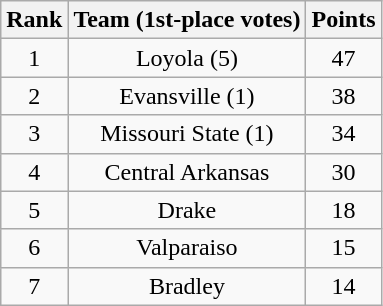<table class="wikitable" style="text-align: center;">
<tr>
<th>Rank</th>
<th>Team (1st-place votes)</th>
<th>Points</th>
</tr>
<tr>
<td>1</td>
<td>Loyola (5)</td>
<td>47</td>
</tr>
<tr>
<td>2</td>
<td>Evansville (1)</td>
<td>38</td>
</tr>
<tr>
<td>3</td>
<td>Missouri State (1)</td>
<td>34</td>
</tr>
<tr>
<td>4</td>
<td>Central Arkansas</td>
<td>30</td>
</tr>
<tr>
<td>5</td>
<td>Drake</td>
<td>18</td>
</tr>
<tr>
<td>6</td>
<td>Valparaiso</td>
<td>15</td>
</tr>
<tr>
<td>7</td>
<td>Bradley</td>
<td>14</td>
</tr>
</table>
